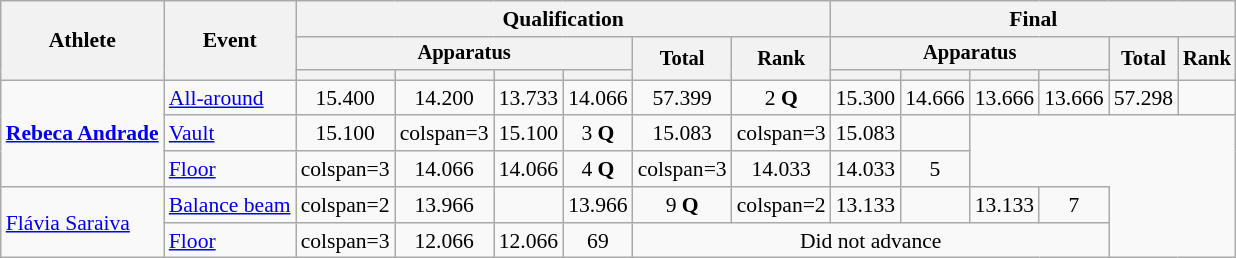<table class="wikitable" style="font-size:90%">
<tr>
<th rowspan=3>Athlete</th>
<th rowspan=3>Event</th>
<th colspan=6>Qualification</th>
<th colspan=6>Final</th>
</tr>
<tr style="font-size:95%">
<th colspan=4>Apparatus</th>
<th rowspan=2>Total</th>
<th rowspan=2>Rank</th>
<th colspan=4>Apparatus</th>
<th rowspan=2>Total</th>
<th rowspan=2>Rank</th>
</tr>
<tr style="font-size:95%">
<th></th>
<th></th>
<th></th>
<th></th>
<th></th>
<th></th>
<th></th>
<th></th>
</tr>
<tr align=center>
<td align=left rowspan=3><strong><a href='#'>Rebeca Andrade</a></strong></td>
<td align=left><a href='#'>All-around</a></td>
<td>15.400</td>
<td>14.200</td>
<td>13.733</td>
<td>14.066</td>
<td>57.399</td>
<td>2 <strong>Q</strong></td>
<td>15.300</td>
<td>14.666</td>
<td>13.666</td>
<td>13.666</td>
<td>57.298</td>
<td></td>
</tr>
<tr align=center>
<td align=left><a href='#'>Vault</a></td>
<td>15.100</td>
<td>colspan=3 </td>
<td>15.100</td>
<td>3 <strong>Q</strong></td>
<td>15.083</td>
<td>colspan=3 </td>
<td>15.083</td>
<td></td>
</tr>
<tr align=center>
<td align=left><a href='#'>Floor</a></td>
<td>colspan=3 </td>
<td>14.066</td>
<td>14.066</td>
<td>4 <strong>Q</strong></td>
<td>colspan=3 </td>
<td>14.033</td>
<td>14.033</td>
<td>5</td>
</tr>
<tr align=center>
<td align=left rowspan=2><a href='#'>Flávia Saraiva</a></td>
<td align=left><a href='#'>Balance beam</a></td>
<td>colspan=2 </td>
<td>13.966</td>
<td></td>
<td>13.966</td>
<td>9 <strong>Q</strong></td>
<td>colspan=2 </td>
<td>13.133</td>
<td></td>
<td>13.133</td>
<td>7</td>
</tr>
<tr align=center>
<td align=left><a href='#'>Floor</a></td>
<td>colspan=3 </td>
<td>12.066</td>
<td>12.066</td>
<td>69</td>
<td colspan=6>Did not advance</td>
</tr>
</table>
